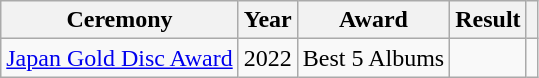<table class="wikitable sortable plainrowheaders" style=text-align:center>
<tr>
<th scope="col">Ceremony</th>
<th scope="col">Year</th>
<th scope="col">Award</th>
<th scope="col">Result</th>
<th scope="col" class="unsortable"></th>
</tr>
<tr>
<td><a href='#'>Japan Gold Disc Award</a></td>
<td>2022</td>
<td>Best 5 Albums</td>
<td></td>
<td></td>
</tr>
</table>
